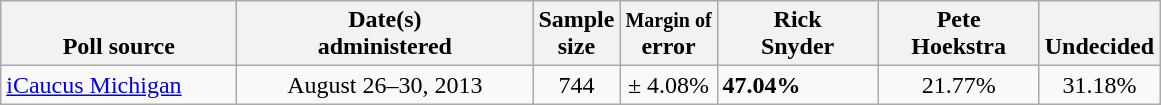<table class="wikitable">
<tr valign= bottom>
<th style="width:150px;">Poll source</th>
<th style="width:190px;">Date(s)<br>administered</th>
<th class=small>Sample<br>size</th>
<th><small>Margin of</small><br>error</th>
<th style="width:100px;">Rick<br>Snyder</th>
<th style="width:100px;">Pete<br>Hoekstra</th>
<th style="width:40px;">Undecided</th>
</tr>
<tr>
<td><a href='#'>iCaucus Michigan</a></td>
<td align=center>August 26–30, 2013</td>
<td align=center>744</td>
<td align=center>± 4.08%</td>
<td><strong>47.04%</strong></td>
<td align=center>21.77%</td>
<td align=center>31.18%</td>
</tr>
</table>
